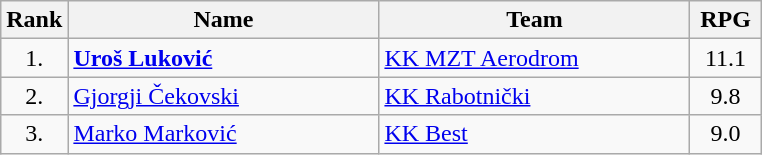<table class="wikitable sortable" style="text-align: center;">
<tr>
<th>Rank</th>
<th width=200>Name</th>
<th width=200>Team</th>
<th width=40>RPG</th>
</tr>
<tr>
<td>1.</td>
<td align="left"> <strong><a href='#'>Uroš Luković</a></strong></td>
<td align="left"><a href='#'>KK MZT Aerodrom</a></td>
<td>11.1</td>
</tr>
<tr>
<td>2.</td>
<td align="left"> <a href='#'>Gjorgji Čekovski</a></td>
<td align="left"><a href='#'>KK Rabotnički</a></td>
<td>9.8</td>
</tr>
<tr>
<td>3.</td>
<td align="left"> <a href='#'>Marko Marković</a></td>
<td align="left"><a href='#'>KK Best</a></td>
<td>9.0</td>
</tr>
</table>
